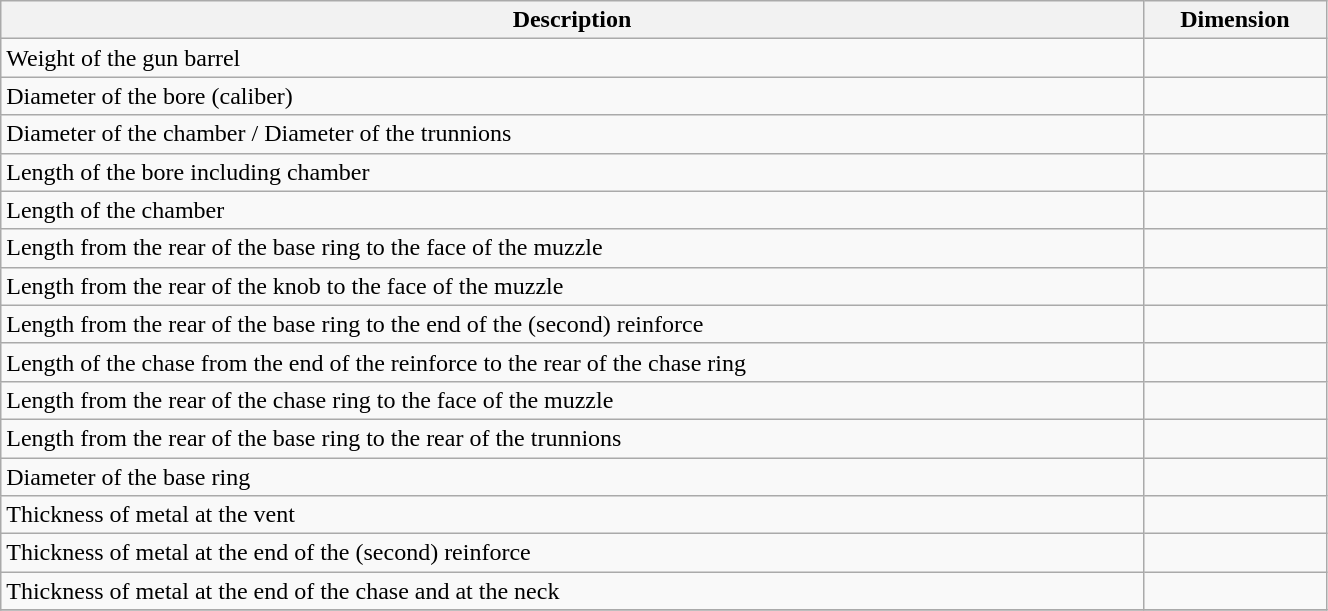<table class="wikitable" style="text-align:left; width:70%;">
<tr>
<th>Description</th>
<th>Dimension</th>
</tr>
<tr>
<td rowspan=1>Weight of the gun barrel</td>
<td></td>
</tr>
<tr>
<td rowspan=1>Diameter of the bore (caliber)</td>
<td></td>
</tr>
<tr>
<td rowspan=1>Diameter of the chamber / Diameter of the trunnions</td>
<td></td>
</tr>
<tr>
<td rowspan=1>Length of the bore including chamber</td>
<td></td>
</tr>
<tr>
<td rowspan=1>Length of the chamber</td>
<td></td>
</tr>
<tr>
<td rowspan=1>Length from the rear of the base ring to the face of the muzzle</td>
<td></td>
</tr>
<tr>
<td rowspan=1>Length from the rear of the knob to the face of the muzzle</td>
<td></td>
</tr>
<tr>
<td rowspan=1>Length from the rear of the base ring to the end of the (second) reinforce</td>
<td></td>
</tr>
<tr>
<td rowspan=1>Length of the chase from the end of the reinforce to the rear of the chase ring</td>
<td></td>
</tr>
<tr>
<td rowspan=1>Length from the rear of the chase ring to the face of the muzzle</td>
<td></td>
</tr>
<tr>
<td rowspan=1>Length from the rear of the base ring to the rear of the trunnions</td>
<td></td>
</tr>
<tr>
<td rowspan=1>Diameter of the base ring</td>
<td></td>
</tr>
<tr>
<td rowspan=1>Thickness of metal at the vent</td>
<td></td>
</tr>
<tr>
<td rowspan=1>Thickness of metal at the end of the (second) reinforce</td>
<td></td>
</tr>
<tr>
<td rowspan=1>Thickness of metal at the end of the chase and at the neck</td>
<td></td>
</tr>
<tr>
</tr>
</table>
